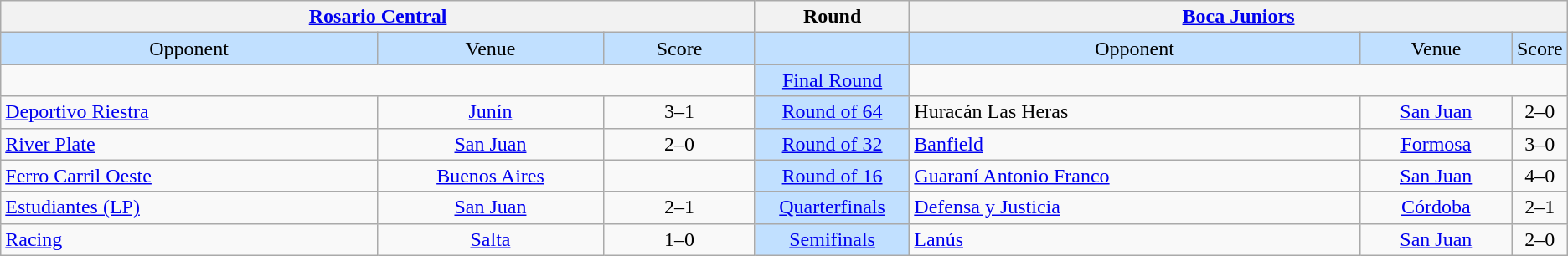<table class="wikitable" style="text-align: center;">
<tr>
<th colspan=3><a href='#'>Rosario Central</a></th>
<th>Round</th>
<th colspan=3><a href='#'>Boca Juniors</a></th>
</tr>
<tr bgcolor=#c1e0ff>
<td width=25%>Opponent</td>
<td width=15%>Venue</td>
<td width=10%>Score</td>
<td width=10%></td>
<td width=30%>Opponent</td>
<td width=10%>Venue</td>
<td width=10%>Score</td>
</tr>
<tr>
<td colspan=3></td>
<td bgcolor=#c1e0ff><a href='#'>Final Round</a></td>
<td colspan=3></td>
</tr>
<tr>
<td align=left><a href='#'>Deportivo Riestra</a></td>
<td><a href='#'>Junín</a></td>
<td>3–1</td>
<td bgcolor=#c1e0ff><a href='#'>Round of 64</a></td>
<td align=left>Huracán Las Heras</td>
<td><a href='#'>San Juan</a></td>
<td>2–0</td>
</tr>
<tr>
<td align=left><a href='#'>River Plate</a></td>
<td><a href='#'>San Juan</a></td>
<td>2–0</td>
<td bgcolor=#c1e0ff><a href='#'>Round of 32</a></td>
<td align=left><a href='#'>Banfield</a></td>
<td><a href='#'>Formosa</a></td>
<td>3–0</td>
</tr>
<tr>
<td align=left><a href='#'>Ferro Carril Oeste</a></td>
<td><a href='#'>Buenos Aires</a></td>
<td></td>
<td bgcolor=#c1e0ff><a href='#'>Round of 16</a></td>
<td align=left><a href='#'>Guaraní Antonio Franco</a></td>
<td><a href='#'>San Juan</a></td>
<td>4–0</td>
</tr>
<tr>
<td align=left><a href='#'>Estudiantes (LP)</a></td>
<td><a href='#'>San Juan</a></td>
<td>2–1</td>
<td bgcolor=#c1e0ff><a href='#'>Quarterfinals</a></td>
<td align=left><a href='#'>Defensa y Justicia</a></td>
<td><a href='#'>Córdoba</a></td>
<td>2–1</td>
</tr>
<tr>
<td align=left><a href='#'>Racing</a></td>
<td><a href='#'>Salta</a></td>
<td>1–0</td>
<td bgcolor=#c1e0ff><a href='#'>Semifinals</a></td>
<td align=left><a href='#'>Lanús</a></td>
<td><a href='#'>San Juan</a></td>
<td>2–0</td>
</tr>
</table>
